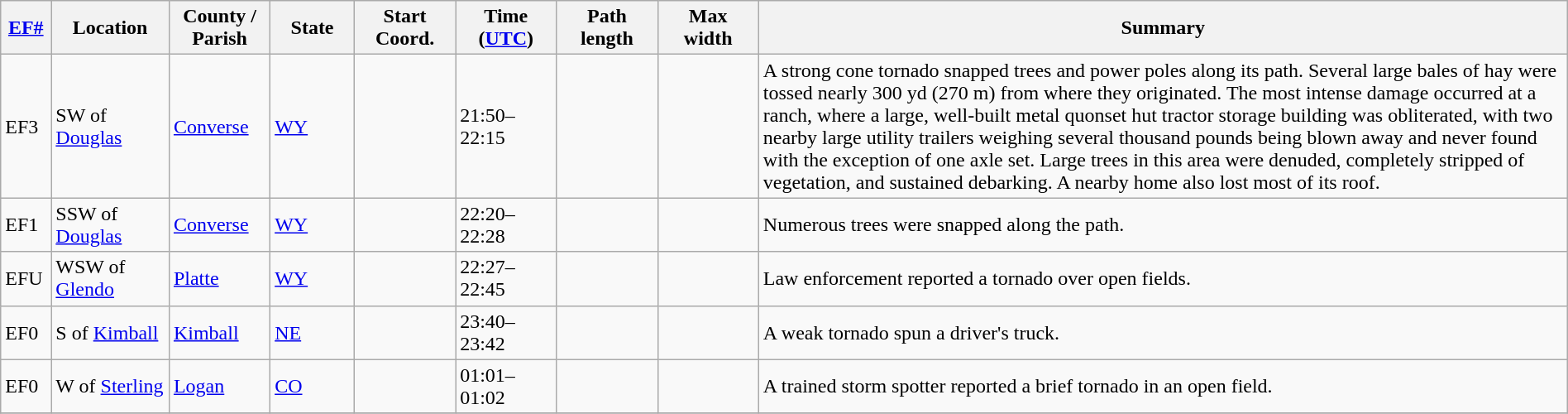<table class="wikitable sortable" style="width:100%;">
<tr>
<th scope="col"  style="width:3%; text-align:center;"><a href='#'>EF#</a></th>
<th scope="col"  style="width:7%; text-align:center;" class="unsortable">Location</th>
<th scope="col"  style="width:6%; text-align:center;" class="unsortable">County / Parish</th>
<th scope="col"  style="width:5%; text-align:center;">State</th>
<th scope="col"  style="width:6%; text-align:center;">Start Coord.</th>
<th scope="col"  style="width:6%; text-align:center;">Time (<a href='#'>UTC</a>)</th>
<th scope="col"  style="width:6%; text-align:center;">Path length</th>
<th scope="col"  style="width:6%; text-align:center;">Max width</th>
<th scope="col" class="unsortable" style="width:48%; text-align:center;">Summary</th>
</tr>
<tr>
<td bgcolor=>EF3</td>
<td>SW of <a href='#'>Douglas</a></td>
<td><a href='#'>Converse</a></td>
<td><a href='#'>WY</a></td>
<td></td>
<td>21:50–22:15</td>
<td></td>
<td></td>
<td>A strong cone tornado snapped trees and power poles along its path. Several large bales of hay were tossed nearly 300 yd (270 m) from where they originated. The most intense damage occurred at a ranch, where a large, well-built metal quonset hut tractor storage building was obliterated, with two nearby large utility trailers weighing several thousand pounds being blown away and never found with the exception of one axle set. Large trees in this area were denuded, completely stripped of vegetation, and sustained debarking. A nearby home also lost most of its roof.</td>
</tr>
<tr>
<td bgcolor=>EF1</td>
<td>SSW of <a href='#'>Douglas</a></td>
<td><a href='#'>Converse</a></td>
<td><a href='#'>WY</a></td>
<td></td>
<td>22:20–22:28</td>
<td></td>
<td></td>
<td>Numerous trees were snapped along the path.</td>
</tr>
<tr>
<td bgcolor=>EFU</td>
<td>WSW of <a href='#'>Glendo</a></td>
<td><a href='#'>Platte</a></td>
<td><a href='#'>WY</a></td>
<td></td>
<td>22:27–22:45</td>
<td></td>
<td></td>
<td>Law enforcement reported a tornado over open fields.</td>
</tr>
<tr>
<td bgcolor=>EF0</td>
<td>S of <a href='#'>Kimball</a></td>
<td><a href='#'>Kimball</a></td>
<td><a href='#'>NE</a></td>
<td></td>
<td>23:40–23:42</td>
<td></td>
<td></td>
<td>A weak tornado spun a driver's truck.</td>
</tr>
<tr>
<td bgcolor=>EF0</td>
<td>W of <a href='#'>Sterling</a></td>
<td><a href='#'>Logan</a></td>
<td><a href='#'>CO</a></td>
<td></td>
<td>01:01–01:02</td>
<td></td>
<td></td>
<td>A trained storm spotter reported a brief tornado in an open field.</td>
</tr>
<tr>
</tr>
</table>
